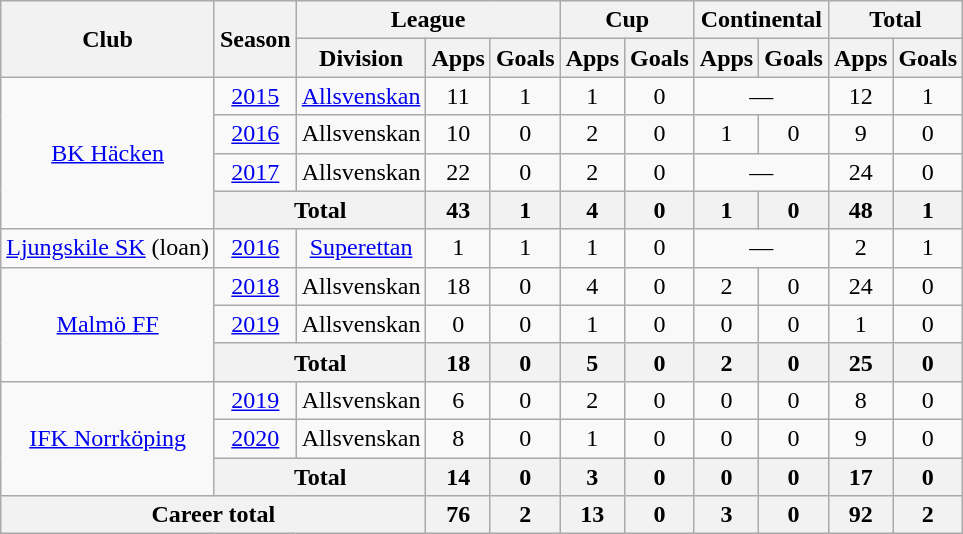<table class="wikitable" style="text-align:center">
<tr>
<th rowspan="2">Club</th>
<th rowspan="2">Season</th>
<th colspan="3">League</th>
<th colspan="2">Cup</th>
<th colspan="2">Continental</th>
<th colspan="2">Total</th>
</tr>
<tr>
<th>Division</th>
<th>Apps</th>
<th>Goals</th>
<th>Apps</th>
<th>Goals</th>
<th>Apps</th>
<th>Goals</th>
<th>Apps</th>
<th>Goals</th>
</tr>
<tr>
<td rowspan="4"><a href='#'>BK Häcken</a></td>
<td><a href='#'>2015</a></td>
<td><a href='#'>Allsvenskan</a></td>
<td>11</td>
<td>1</td>
<td>1</td>
<td>0</td>
<td colspan="2">—</td>
<td>12</td>
<td>1</td>
</tr>
<tr>
<td><a href='#'>2016</a></td>
<td>Allsvenskan</td>
<td>10</td>
<td>0</td>
<td>2</td>
<td>0</td>
<td>1</td>
<td>0</td>
<td>9</td>
<td>0</td>
</tr>
<tr>
<td><a href='#'>2017</a></td>
<td>Allsvenskan</td>
<td>22</td>
<td>0</td>
<td>2</td>
<td>0</td>
<td colspan="2">—</td>
<td>24</td>
<td>0</td>
</tr>
<tr>
<th colspan="2">Total</th>
<th>43</th>
<th>1</th>
<th>4</th>
<th>0</th>
<th>1</th>
<th>0</th>
<th>48</th>
<th>1</th>
</tr>
<tr>
<td><a href='#'>Ljungskile SK</a> (loan)</td>
<td><a href='#'>2016</a></td>
<td><a href='#'>Superettan</a></td>
<td>1</td>
<td>1</td>
<td>1</td>
<td>0</td>
<td colspan="2">—</td>
<td>2</td>
<td>1</td>
</tr>
<tr>
<td rowspan="3"><a href='#'>Malmö FF</a></td>
<td><a href='#'>2018</a></td>
<td>Allsvenskan</td>
<td>18</td>
<td>0</td>
<td>4</td>
<td>0</td>
<td>2</td>
<td>0</td>
<td>24</td>
<td>0</td>
</tr>
<tr>
<td><a href='#'>2019</a></td>
<td>Allsvenskan</td>
<td>0</td>
<td>0</td>
<td>1</td>
<td>0</td>
<td>0</td>
<td>0</td>
<td>1</td>
<td>0</td>
</tr>
<tr>
<th colspan="2">Total</th>
<th>18</th>
<th>0</th>
<th>5</th>
<th>0</th>
<th>2</th>
<th>0</th>
<th>25</th>
<th>0</th>
</tr>
<tr>
<td rowspan="3"><a href='#'>IFK Norrköping</a></td>
<td><a href='#'>2019</a></td>
<td>Allsvenskan</td>
<td>6</td>
<td>0</td>
<td>2</td>
<td>0</td>
<td>0</td>
<td>0</td>
<td>8</td>
<td>0</td>
</tr>
<tr>
<td><a href='#'>2020</a></td>
<td>Allsvenskan</td>
<td>8</td>
<td>0</td>
<td>1</td>
<td>0</td>
<td>0</td>
<td>0</td>
<td>9</td>
<td>0</td>
</tr>
<tr>
<th colspan="2">Total</th>
<th>14</th>
<th>0</th>
<th>3</th>
<th>0</th>
<th>0</th>
<th>0</th>
<th>17</th>
<th>0</th>
</tr>
<tr>
<th colspan="3">Career total</th>
<th>76</th>
<th>2</th>
<th>13</th>
<th>0</th>
<th>3</th>
<th>0</th>
<th>92</th>
<th>2</th>
</tr>
</table>
